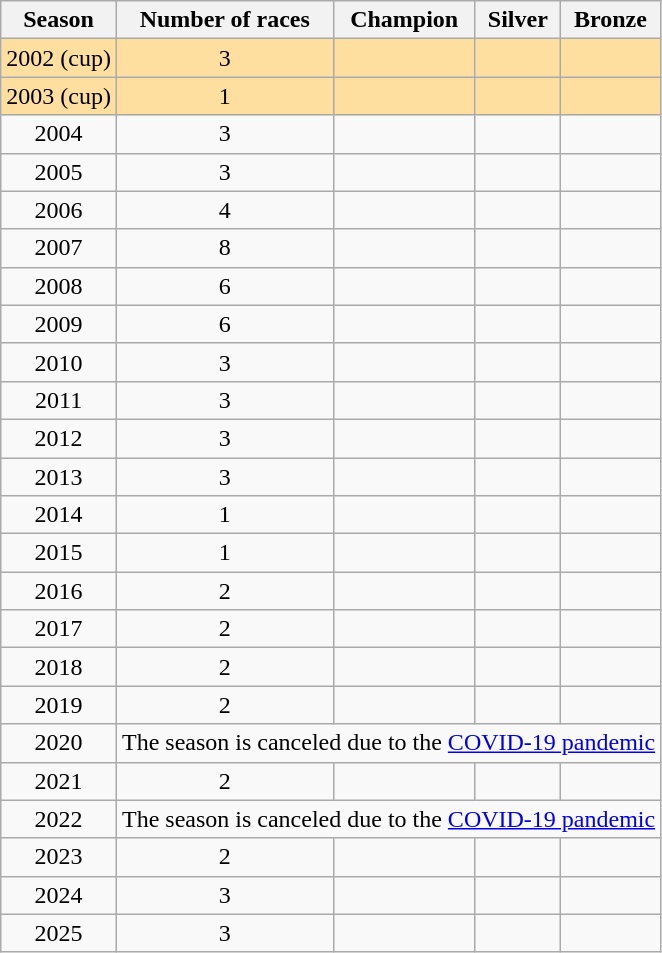<table class="sortable plainrowheaders wikitable">
<tr>
<th scope=col>Season</th>
<th scope=col>Number of races</th>
<th scope=col>Champion</th>
<th scope=col>Silver</th>
<th scope=col>Bronze</th>
</tr>
<tr>
<td style="background:#ffdf9f;" align=center>2002 (cup)</td>
<td style="background:#ffdf9f;" align=center>3</td>
<td style="background:#ffdf9f;"></td>
<td style="background:#ffdf9f;"></td>
<td style="background:#ffdf9f;"></td>
</tr>
<tr>
<td style="background:#ffdf9f;" align=center>2003 (cup)</td>
<td style="background:#ffdf9f;" align=center>1</td>
<td style="background:#ffdf9f;"></td>
<td style="background:#ffdf9f;"></td>
<td style="background:#ffdf9f;"></td>
</tr>
<tr>
<td align=center>2004</td>
<td align=center>3</td>
<td></td>
<td></td>
<td></td>
</tr>
<tr>
<td align=center>2005</td>
<td align=center>3</td>
<td></td>
<td></td>
<td></td>
</tr>
<tr>
<td align=center>2006</td>
<td align=center>4</td>
<td></td>
<td></td>
<td></td>
</tr>
<tr>
<td align=center>2007</td>
<td align=center>8</td>
<td></td>
<td></td>
<td></td>
</tr>
<tr>
<td align=center>2008</td>
<td align=center>6</td>
<td></td>
<td></td>
<td></td>
</tr>
<tr>
<td align=center>2009</td>
<td align=center>6</td>
<td></td>
<td></td>
<td></td>
</tr>
<tr>
<td align=center>2010</td>
<td align=center>3</td>
<td></td>
<td></td>
<td></td>
</tr>
<tr>
<td align=center>2011</td>
<td align=center>3</td>
<td></td>
<td></td>
<td></td>
</tr>
<tr>
<td align=center>2012</td>
<td align=center>3</td>
<td></td>
<td></td>
<td></td>
</tr>
<tr>
<td align=center>2013</td>
<td align=center>3</td>
<td></td>
<td></td>
<td></td>
</tr>
<tr>
<td align=center>2014</td>
<td align=center>1</td>
<td></td>
<td></td>
<td></td>
</tr>
<tr>
<td align=center>2015</td>
<td align=center>1</td>
<td></td>
<td></td>
<td></td>
</tr>
<tr>
<td align=center>2016</td>
<td align=center>2</td>
<td></td>
<td></td>
<td></td>
</tr>
<tr>
<td align=center>2017</td>
<td align=center>2</td>
<td></td>
<td></td>
<td></td>
</tr>
<tr>
<td align=center>2018</td>
<td align=center>2</td>
<td></td>
<td></td>
<td></td>
</tr>
<tr>
<td align=center>2019</td>
<td align=center>2</td>
<td></td>
<td></td>
<td></td>
</tr>
<tr>
<td align=center>2020</td>
<td colspan=4 align=center>The season is canceled due to the <a href='#'>COVID-19 pandemic</a></td>
</tr>
<tr>
<td align=center>2021</td>
<td align=center>2</td>
<td></td>
<td></td>
<td></td>
</tr>
<tr>
<td align=center>2022</td>
<td colspan=4 align=center>The season is canceled due to the <a href='#'>COVID-19 pandemic</a></td>
</tr>
<tr>
<td align=center>2023</td>
<td align=center>2</td>
<td></td>
<td></td>
<td></td>
</tr>
<tr>
<td align=center>2024</td>
<td align=center>3</td>
<td></td>
<td></td>
<td></td>
</tr>
<tr>
<td align=center>2025</td>
<td align=center>3</td>
<td></td>
<td></td>
<td></td>
</tr>
</table>
